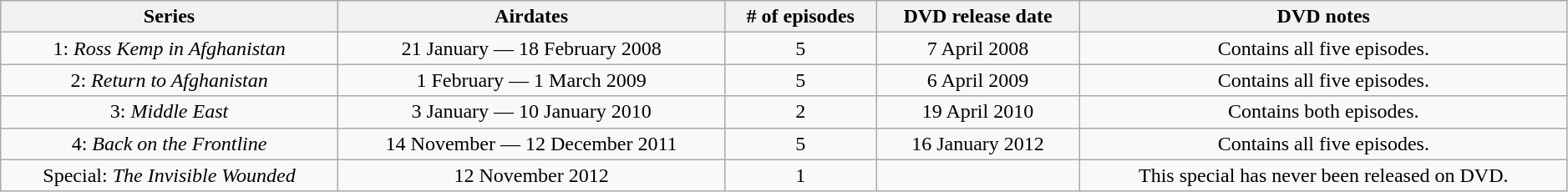<table class="wikitable"  style="width:99%; left:0 auto; text-align:center;">
<tr>
<th>Series</th>
<th>Airdates</th>
<th># of episodes</th>
<th>DVD release date</th>
<th>DVD notes</th>
</tr>
<tr>
<td>1: <em>Ross Kemp in Afghanistan</em></td>
<td>21 January — 18 February 2008</td>
<td>5</td>
<td>7 April 2008</td>
<td>Contains all five episodes.</td>
</tr>
<tr>
<td>2: <em>Return to Afghanistan</em></td>
<td>1 February — 1 March 2009</td>
<td>5</td>
<td>6 April 2009</td>
<td>Contains all five episodes.</td>
</tr>
<tr>
<td>3: <em>Middle East</em></td>
<td>3 January — 10 January 2010</td>
<td>2</td>
<td>19 April 2010</td>
<td>Contains both episodes.</td>
</tr>
<tr>
<td>4: <em>Back on the Frontline</em></td>
<td>14 November — 12 December 2011</td>
<td>5</td>
<td>16 January 2012</td>
<td>Contains all five episodes.</td>
</tr>
<tr>
<td>Special: <em>The Invisible Wounded</em></td>
<td>12 November 2012</td>
<td>1</td>
<td></td>
<td>This special has never been released on DVD.</td>
</tr>
</table>
